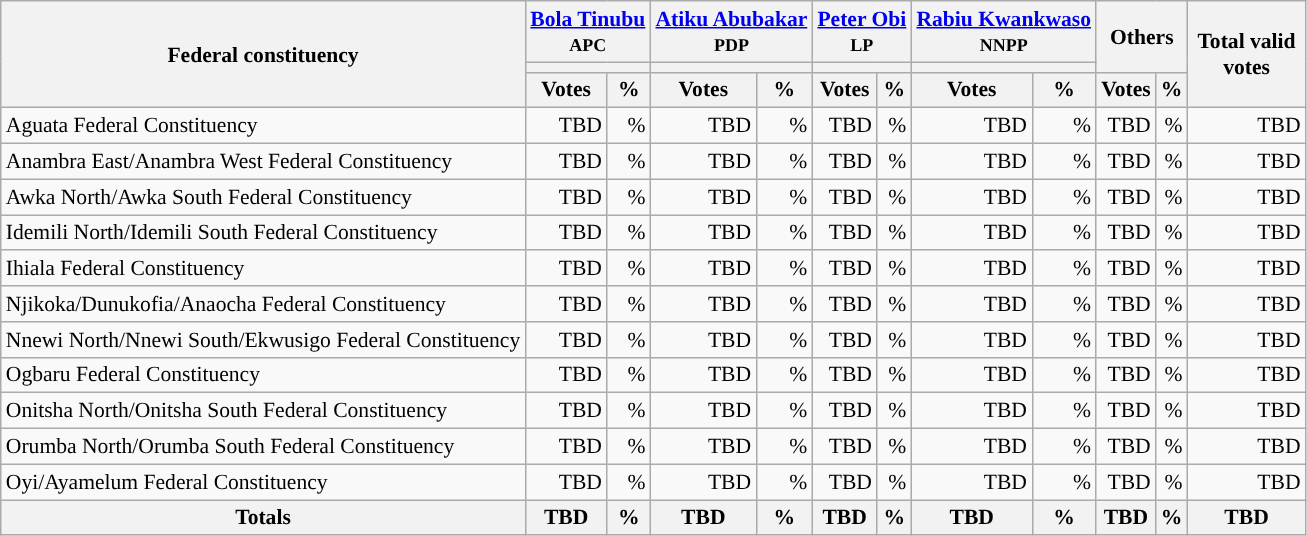<table class="wikitable sortable" style="text-align:right; font-size:90%">
<tr>
<th rowspan="3" style="max-width:7.5em;">Federal constituency</th>
<th colspan="2"><a href='#'>Bola Tinubu</a><br><small>APC</small></th>
<th colspan="2"><a href='#'>Atiku Abubakar</a><br><small>PDP</small></th>
<th colspan="2"><a href='#'>Peter Obi</a><br><small>LP</small></th>
<th colspan="2"><a href='#'>Rabiu Kwankwaso</a><br><small>NNPP</small></th>
<th colspan="2" rowspan="2">Others</th>
<th rowspan="3" style="max-width:5em;">Total valid votes</th>
</tr>
<tr>
<th colspan=2 style="background-color:"></th>
<th colspan=2 style="background-color:"></th>
<th colspan=2 style="background-color:"></th>
<th colspan=2 style="background-color:"></th>
</tr>
<tr>
<th>Votes</th>
<th>%</th>
<th>Votes</th>
<th>%</th>
<th>Votes</th>
<th>%</th>
<th>Votes</th>
<th>%</th>
<th>Votes</th>
<th>%</th>
</tr>
<tr style="background-color:#">
<td style="text-align:left;">Aguata Federal Constituency</td>
<td>TBD</td>
<td>%</td>
<td>TBD</td>
<td>%</td>
<td>TBD</td>
<td>%</td>
<td>TBD</td>
<td>%</td>
<td>TBD</td>
<td>%</td>
<td>TBD</td>
</tr>
<tr style="background-color:#">
<td style="text-align:left;">Anambra East/Anambra West Federal Constituency</td>
<td>TBD</td>
<td>%</td>
<td>TBD</td>
<td>%</td>
<td>TBD</td>
<td>%</td>
<td>TBD</td>
<td>%</td>
<td>TBD</td>
<td>%</td>
<td>TBD</td>
</tr>
<tr style="background-color:#">
<td style="text-align:left;">Awka North/Awka South Federal Constituency</td>
<td>TBD</td>
<td>%</td>
<td>TBD</td>
<td>%</td>
<td>TBD</td>
<td>%</td>
<td>TBD</td>
<td>%</td>
<td>TBD</td>
<td>%</td>
<td>TBD</td>
</tr>
<tr style="background-color:#">
<td style="text-align:left;">Idemili North/Idemili South Federal Constituency</td>
<td>TBD</td>
<td>%</td>
<td>TBD</td>
<td>%</td>
<td>TBD</td>
<td>%</td>
<td>TBD</td>
<td>%</td>
<td>TBD</td>
<td>%</td>
<td>TBD</td>
</tr>
<tr style="background-color:#">
<td style="text-align:left;">Ihiala Federal Constituency</td>
<td>TBD</td>
<td>%</td>
<td>TBD</td>
<td>%</td>
<td>TBD</td>
<td>%</td>
<td>TBD</td>
<td>%</td>
<td>TBD</td>
<td>%</td>
<td>TBD</td>
</tr>
<tr style="background-color:#">
<td style="text-align:left;">Njikoka/Dunukofia/Anaocha Federal Constituency</td>
<td>TBD</td>
<td>%</td>
<td>TBD</td>
<td>%</td>
<td>TBD</td>
<td>%</td>
<td>TBD</td>
<td>%</td>
<td>TBD</td>
<td>%</td>
<td>TBD</td>
</tr>
<tr style="background-color:#">
<td style="text-align:left;">Nnewi North/Nnewi South/Ekwusigo Federal Constituency</td>
<td>TBD</td>
<td>%</td>
<td>TBD</td>
<td>%</td>
<td>TBD</td>
<td>%</td>
<td>TBD</td>
<td>%</td>
<td>TBD</td>
<td>%</td>
<td>TBD</td>
</tr>
<tr style="background-color:#">
<td style="text-align:left;">Ogbaru Federal Constituency</td>
<td>TBD</td>
<td>%</td>
<td>TBD</td>
<td>%</td>
<td>TBD</td>
<td>%</td>
<td>TBD</td>
<td>%</td>
<td>TBD</td>
<td>%</td>
<td>TBD</td>
</tr>
<tr style="background-color:#">
<td style="text-align:left;">Onitsha North/Onitsha South Federal Constituency</td>
<td>TBD</td>
<td>%</td>
<td>TBD</td>
<td>%</td>
<td>TBD</td>
<td>%</td>
<td>TBD</td>
<td>%</td>
<td>TBD</td>
<td>%</td>
<td>TBD</td>
</tr>
<tr style="background-color:#">
<td style="text-align:left;">Orumba North/Orumba South Federal Constituency</td>
<td>TBD</td>
<td>%</td>
<td>TBD</td>
<td>%</td>
<td>TBD</td>
<td>%</td>
<td>TBD</td>
<td>%</td>
<td>TBD</td>
<td>%</td>
<td>TBD</td>
</tr>
<tr style="background-color:#">
<td style="text-align:left;">Oyi/Ayamelum Federal Constituency</td>
<td>TBD</td>
<td>%</td>
<td>TBD</td>
<td>%</td>
<td>TBD</td>
<td>%</td>
<td>TBD</td>
<td>%</td>
<td>TBD</td>
<td>%</td>
<td>TBD</td>
</tr>
<tr>
<th>Totals</th>
<th>TBD</th>
<th>%</th>
<th>TBD</th>
<th>%</th>
<th>TBD</th>
<th>%</th>
<th>TBD</th>
<th>%</th>
<th>TBD</th>
<th>%</th>
<th>TBD</th>
</tr>
</table>
